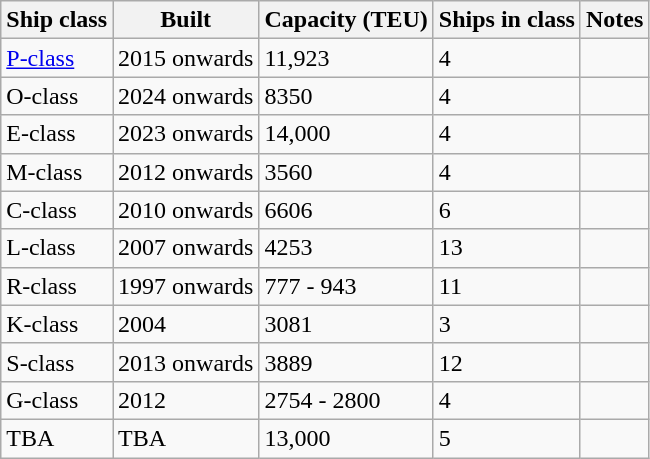<table class="wikitable">
<tr>
<th>Ship class</th>
<th>Built</th>
<th>Capacity (TEU)</th>
<th>Ships in class</th>
<th>Notes</th>
</tr>
<tr>
<td><a href='#'>P-class</a></td>
<td>2015 onwards</td>
<td>11,923</td>
<td>4</td>
<td></td>
</tr>
<tr>
<td>O-class</td>
<td>2024 onwards</td>
<td>8350</td>
<td>4</td>
<td></td>
</tr>
<tr>
<td>E-class</td>
<td>2023 onwards</td>
<td>14,000</td>
<td>4</td>
<td></td>
</tr>
<tr>
<td>M-class</td>
<td>2012 onwards</td>
<td>3560</td>
<td>4</td>
<td></td>
</tr>
<tr>
<td>C-class</td>
<td>2010 onwards</td>
<td>6606</td>
<td>6</td>
<td></td>
</tr>
<tr>
<td>L-class</td>
<td>2007 onwards</td>
<td>4253</td>
<td>13</td>
<td></td>
</tr>
<tr>
<td>R-class</td>
<td>1997 onwards</td>
<td>777 - 943</td>
<td>11</td>
<td></td>
</tr>
<tr>
<td>K-class</td>
<td>2004</td>
<td>3081</td>
<td>3</td>
<td></td>
</tr>
<tr>
<td>S-class</td>
<td>2013 onwards</td>
<td>3889</td>
<td>12</td>
<td></td>
</tr>
<tr>
<td>G-class</td>
<td>2012</td>
<td>2754 - 2800</td>
<td>4</td>
<td></td>
</tr>
<tr>
<td>TBA</td>
<td>TBA</td>
<td>13,000</td>
<td>5</td>
<td></td>
</tr>
</table>
